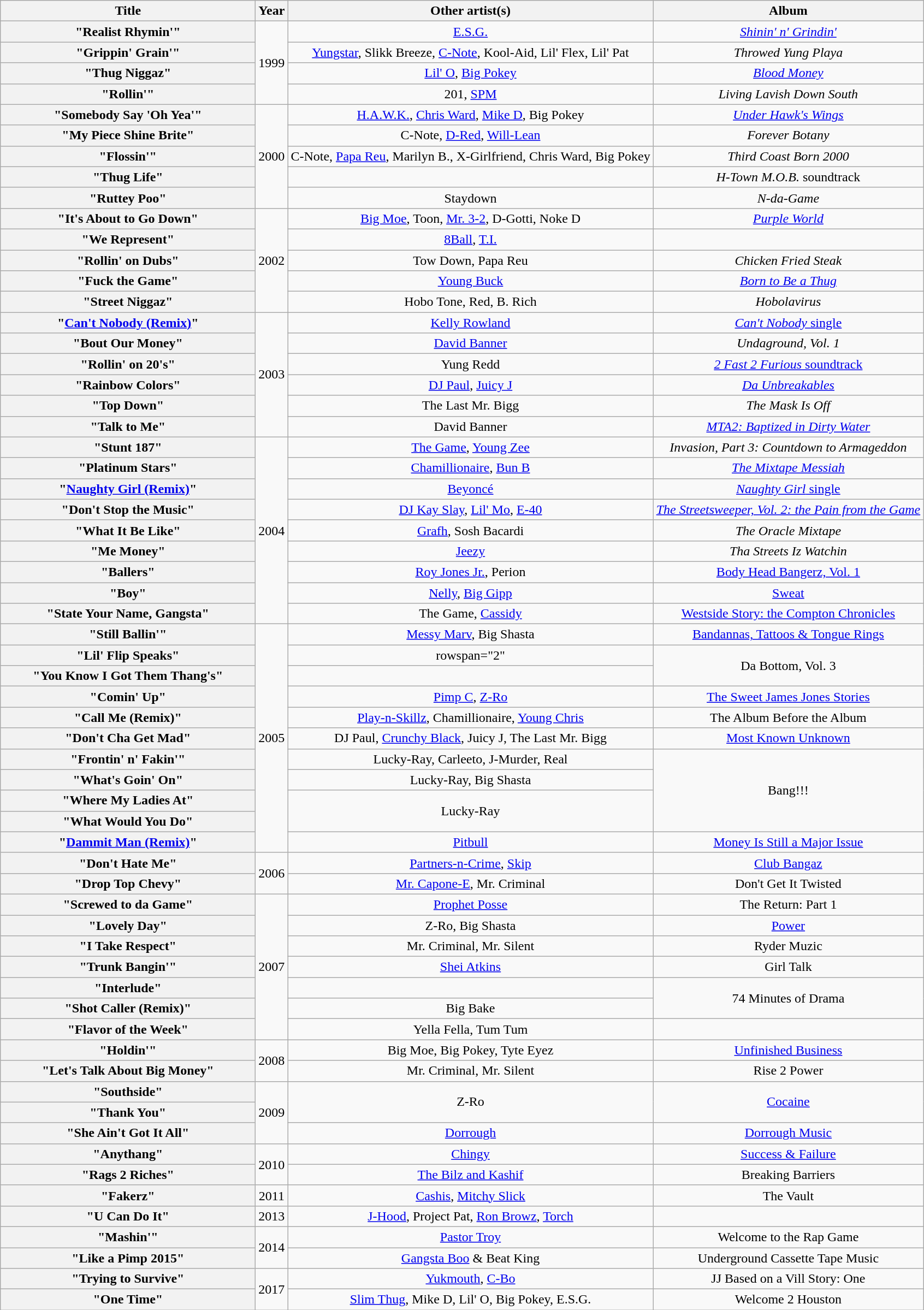<table class="wikitable plainrowheaders" style="text-align:center;">
<tr>
<th scope="col" style="width:19em;">Title</th>
<th scope="col">Year</th>
<th scope="col">Other artist(s)</th>
<th scope="col">Album</th>
</tr>
<tr>
<th scope="row">"Realist Rhymin'"</th>
<td rowspan="4">1999</td>
<td><a href='#'>E.S.G.</a></td>
<td><em><a href='#'>Shinin' n' Grindin'</a></em></td>
</tr>
<tr>
<th scope="row">"Grippin' Grain'"</th>
<td><a href='#'>Yungstar</a>, Slikk Breeze, <a href='#'>C-Note</a>, Kool-Aid, Lil' Flex, Lil' Pat</td>
<td><em>Throwed Yung Playa</em></td>
</tr>
<tr>
<th scope="row">"Thug Niggaz"</th>
<td><a href='#'>Lil' O</a>, <a href='#'>Big Pokey</a></td>
<td><em><a href='#'>Blood Money</a></em></td>
</tr>
<tr>
<th scope="row">"Rollin'"</th>
<td>201, <a href='#'>SPM</a></td>
<td><em>Living Lavish Down South</em></td>
</tr>
<tr>
<th scope="row">"Somebody Say 'Oh Yea'"</th>
<td rowspan="5">2000</td>
<td><a href='#'>H.A.W.K.</a>, <a href='#'>Chris Ward</a>, <a href='#'>Mike D</a>, Big Pokey</td>
<td><em><a href='#'>Under Hawk's Wings</a></em></td>
</tr>
<tr>
<th scope="row">"My Piece Shine Brite"</th>
<td>C-Note, <a href='#'>D-Red</a>, <a href='#'>Will-Lean</a></td>
<td><em>Forever Botany</em></td>
</tr>
<tr>
<th scope="row">"Flossin'"</th>
<td>C-Note, <a href='#'>Papa Reu</a>, Marilyn B., X-Girlfriend, Chris Ward, Big Pokey</td>
<td><em>Third Coast Born 2000</em></td>
</tr>
<tr>
<th scope="row">"Thug Life"</th>
<td></td>
<td><em>H-Town M.O.B.</em> soundtrack</td>
</tr>
<tr>
<th scope="row">"Ruttey Poo"</th>
<td>Staydown</td>
<td><em>N-da-Game</em></td>
</tr>
<tr>
<th scope="row">"It's About to Go Down"</th>
<td rowspan="5">2002</td>
<td><a href='#'>Big Moe</a>, Toon, <a href='#'>Mr. 3-2</a>, D-Gotti, Noke D</td>
<td><em><a href='#'>Purple World</a></em></td>
</tr>
<tr>
<th scope="row">"We Represent"</th>
<td><a href='#'>8Ball</a>, <a href='#'>T.I.</a></td>
<td></td>
</tr>
<tr>
<th scope="row">"Rollin' on Dubs"</th>
<td>Tow Down, Papa Reu</td>
<td><em>Chicken Fried Steak</em></td>
</tr>
<tr>
<th scope="row">"Fuck the Game"</th>
<td><a href='#'>Young Buck</a></td>
<td><em><a href='#'>Born to Be a Thug</a></em></td>
</tr>
<tr>
<th scope="row">"Street Niggaz"</th>
<td>Hobo Tone, Red, B. Rich</td>
<td><em>Hobolavirus</em></td>
</tr>
<tr>
<th scope="row">"<a href='#'>Can't Nobody (Remix)</a>"</th>
<td rowspan="6">2003</td>
<td><a href='#'>Kelly Rowland</a></td>
<td><a href='#'><em>Can't Nobody</em> single</a></td>
</tr>
<tr>
<th scope="row">"Bout Our Money"</th>
<td><a href='#'>David Banner</a></td>
<td><em>Undaground, Vol. 1</em></td>
</tr>
<tr>
<th scope="row">"Rollin' on 20's"</th>
<td>Yung Redd</td>
<td><a href='#'><em>2 Fast 2 Furious</em> soundtrack</a></td>
</tr>
<tr>
<th scope="row">"Rainbow Colors"</th>
<td><a href='#'>DJ Paul</a>, <a href='#'>Juicy J</a></td>
<td><em><a href='#'>Da Unbreakables</a></em></td>
</tr>
<tr>
<th scope="row">"Top Down"</th>
<td>The Last Mr. Bigg</td>
<td><em>The Mask Is Off</em></td>
</tr>
<tr>
<th scope="row">"Talk to Me"</th>
<td>David Banner</td>
<td><em><a href='#'>MTA2: Baptized in Dirty Water</a></em></td>
</tr>
<tr>
<th scope="row">"Stunt 187"</th>
<td rowspan="9">2004</td>
<td><a href='#'>The Game</a>, <a href='#'>Young Zee</a></td>
<td><em>Invasion, Part 3: Countdown to Armageddon</em></td>
</tr>
<tr>
<th scope="row">"Platinum Stars"</th>
<td><a href='#'>Chamillionaire</a>, <a href='#'>Bun B</a></td>
<td><em><a href='#'>The Mixtape Messiah</a></em></td>
</tr>
<tr>
<th scope="row">"<a href='#'>Naughty Girl (Remix)</a>"</th>
<td><a href='#'>Beyoncé</a></td>
<td><a href='#'><em>Naughty Girl</em> single</a></td>
</tr>
<tr>
<th scope="row">"Don't Stop the Music"</th>
<td><a href='#'>DJ Kay Slay</a>, <a href='#'>Lil' Mo</a>, <a href='#'>E-40</a></td>
<td><em><a href='#'>The Streetsweeper, Vol. 2: the Pain from the Game</a></em></td>
</tr>
<tr>
<th scope="row">"What It Be Like"</th>
<td><a href='#'>Grafh</a>, Sosh Bacardi</td>
<td><em>The Oracle Mixtape</em></td>
</tr>
<tr>
<th scope="row">"Me Money"</th>
<td><a href='#'>Jeezy</a></td>
<td><em>Tha Streets Iz Watchin<strong></td>
</tr>
<tr>
<th scope="row">"Ballers"</th>
<td><a href='#'>Roy Jones Jr.</a>, Perion</td>
<td></em><a href='#'>Body Head Bangerz, Vol. 1</a><em></td>
</tr>
<tr>
<th scope="row">"Boy"</th>
<td><a href='#'>Nelly</a>, <a href='#'>Big Gipp</a></td>
<td></em><a href='#'>Sweat</a><em></td>
</tr>
<tr>
<th scope="row">"State Your Name, Gangsta"</th>
<td>The Game, <a href='#'>Cassidy</a></td>
<td></em><a href='#'>Westside Story: the Compton Chronicles</a><em></td>
</tr>
<tr>
<th scope="row">"Still Ballin'"</th>
<td rowspan="11">2005</td>
<td><a href='#'>Messy Marv</a>, Big Shasta</td>
<td></em><a href='#'>Bandannas, Tattoos & Tongue Rings</a><em></td>
</tr>
<tr>
<th scope="row">"Lil' Flip Speaks"</th>
<td>rowspan="2" </td>
<td rowspan="2"></em>Da Bottom, Vol. 3<em></td>
</tr>
<tr>
<th scope="row">"You Know I Got Them Thang's"</th>
</tr>
<tr>
<th scope="row">"Comin' Up"</th>
<td><a href='#'>Pimp C</a>, <a href='#'>Z-Ro</a></td>
<td></em><a href='#'>The Sweet James Jones Stories</a><em></td>
</tr>
<tr>
<th scope="row">"Call Me (Remix)"</th>
<td><a href='#'>Play-n-Skillz</a>, Chamillionaire, <a href='#'>Young Chris</a></td>
<td></em>The Album Before the Album<em></td>
</tr>
<tr>
<th scope="row">"Don't Cha Get Mad"</th>
<td>DJ Paul, <a href='#'>Crunchy Black</a>, Juicy J, The Last Mr. Bigg</td>
<td></em><a href='#'>Most Known Unknown</a><em></td>
</tr>
<tr>
<th scope="row">"Frontin' n' Fakin'"</th>
<td>Lucky-Ray, Carleeto, J-Murder, Real</td>
<td rowspan="4"></em>Bang!!!<em></td>
</tr>
<tr>
<th scope="row">"What's Goin' On"</th>
<td>Lucky-Ray, Big Shasta</td>
</tr>
<tr>
<th scope="row">"Where My Ladies At"</th>
<td rowspan="2">Lucky-Ray</td>
</tr>
<tr>
<th scope="row">"What Would You Do"</th>
</tr>
<tr>
<th scope="row">"<a href='#'>Dammit Man (Remix)</a>"</th>
<td><a href='#'>Pitbull</a></td>
<td></em><a href='#'>Money Is Still a Major Issue</a><em></td>
</tr>
<tr>
<th scope="row">"Don't Hate Me"</th>
<td rowspan="2">2006</td>
<td><a href='#'>Partners-n-Crime</a>, <a href='#'>Skip</a></td>
<td></em><a href='#'>Club Bangaz</a><em></td>
</tr>
<tr>
<th scope="row">"Drop Top Chevy"</th>
<td><a href='#'>Mr. Capone-E</a>, Mr. Criminal</td>
<td></em>Don't Get It Twisted<em></td>
</tr>
<tr>
<th scope="row">"Screwed to da Game"</th>
<td rowspan="7">2007</td>
<td><a href='#'>Prophet Posse</a></td>
<td></em>The Return: Part 1<em></td>
</tr>
<tr>
<th scope="row">"Lovely Day"</th>
<td>Z-Ro, Big Shasta</td>
<td></em><a href='#'>Power</a><em></td>
</tr>
<tr>
<th scope="row">"I Take Respect"</th>
<td>Mr. Criminal, Mr. Silent</td>
<td></em>Ryder Muzic<em></td>
</tr>
<tr>
<th scope="row">"Trunk Bangin'"</th>
<td><a href='#'>Shei Atkins</a></td>
<td></em>Girl Talk<em></td>
</tr>
<tr>
<th scope="row">"Interlude"</th>
<td></td>
<td rowspan="2"></em>74 Minutes of Drama<em></td>
</tr>
<tr>
<th scope="row">"Shot Caller (Remix)"</th>
<td>Big Bake</td>
</tr>
<tr>
<th scope="row">"Flavor of the Week"</th>
<td>Yella Fella, Tum Tum</td>
<td></td>
</tr>
<tr>
<th scope="row">"Holdin'"</th>
<td rowspan="2">2008</td>
<td>Big Moe, Big Pokey, Tyte Eyez</td>
<td></em><a href='#'>Unfinished Business</a><em></td>
</tr>
<tr>
<th scope="row">"Let's Talk About Big Money"</th>
<td>Mr. Criminal, Mr. Silent</td>
<td></em>Rise 2 Power<em></td>
</tr>
<tr>
<th scope="row">"Southside"</th>
<td rowspan="3">2009</td>
<td rowspan="2">Z-Ro</td>
<td rowspan="2"></em><a href='#'>Cocaine</a><em></td>
</tr>
<tr>
<th scope="row">"Thank You"</th>
</tr>
<tr>
<th scope="row">"She Ain't Got It All"</th>
<td><a href='#'>Dorrough</a></td>
<td></em><a href='#'>Dorrough Music</a><em></td>
</tr>
<tr>
<th scope="row">"Anythang"</th>
<td rowspan="2">2010</td>
<td><a href='#'>Chingy</a></td>
<td></em><a href='#'>Success & Failure</a><em></td>
</tr>
<tr>
<th scope="row">"Rags 2 Riches"</th>
<td><a href='#'>The Bilz and Kashif</a></td>
<td></em>Breaking Barriers<em></td>
</tr>
<tr>
<th scope="row">"Fakerz"</th>
<td rowspan="1">2011</td>
<td><a href='#'>Cashis</a>, <a href='#'>Mitchy Slick</a></td>
<td></em>The Vault<em></td>
</tr>
<tr>
<th scope="row">"U Can Do It"</th>
<td rowspan="1">2013</td>
<td><a href='#'>J-Hood</a>, Project Pat, <a href='#'>Ron Browz</a>, <a href='#'>Torch</a></td>
<td></td>
</tr>
<tr>
<th scope="row">"Mashin'"</th>
<td rowspan="2">2014</td>
<td><a href='#'>Pastor Troy</a></td>
<td></em>Welcome to the Rap Game<em></td>
</tr>
<tr>
<th scope="row">"Like a Pimp 2015"</th>
<td><a href='#'>Gangsta Boo</a> & Beat King</td>
<td></em>Underground Cassette Tape Music<em></td>
</tr>
<tr>
<th scope="row">"Trying to Survive"</th>
<td rowspan="2">2017</td>
<td><a href='#'>Yukmouth</a>, <a href='#'>C-Bo</a></td>
<td></em>JJ Based on a Vill Story: One<em></td>
</tr>
<tr>
<th scope="row">"One Time"</th>
<td><a href='#'>Slim Thug</a>, Mike D, Lil' O, Big Pokey, E.S.G.</td>
<td></em>Welcome 2 Houston<em></td>
</tr>
</table>
